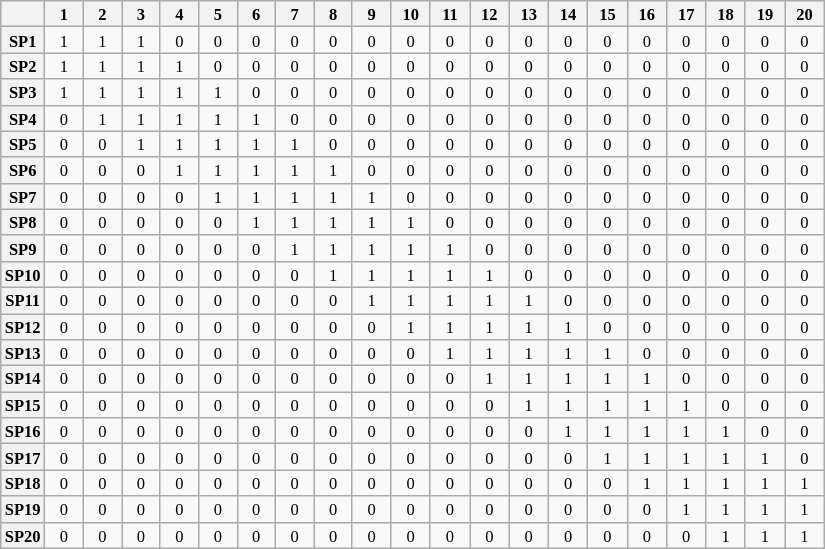<table class="wikitable" style="text-align:center; font-size:11px; width:550px">
<tr>
<th></th>
<th>1</th>
<th>2</th>
<th>3</th>
<th>4</th>
<th>5</th>
<th>6</th>
<th>7</th>
<th>8</th>
<th>9</th>
<th>10</th>
<th>11</th>
<th>12</th>
<th>13</th>
<th>14</th>
<th>15</th>
<th>16</th>
<th>17</th>
<th>18</th>
<th>19</th>
<th>20</th>
</tr>
<tr>
<th>SP1</th>
<td width="5%">1</td>
<td width="5%">1</td>
<td width="5%">1</td>
<td width="5%">0</td>
<td width="5%">0</td>
<td width="5%">0</td>
<td width="5%">0</td>
<td width="5%">0</td>
<td width="5%">0</td>
<td width="5%">0</td>
<td width="5%">0</td>
<td width="5%">0</td>
<td width="5%">0</td>
<td width="5%">0</td>
<td width="5%">0</td>
<td width="5%">0</td>
<td width="5%">0</td>
<td width="5%">0</td>
<td width="5%">0</td>
<td width="5%">0</td>
</tr>
<tr>
<th>SP2</th>
<td>1</td>
<td>1</td>
<td>1</td>
<td>1</td>
<td>0</td>
<td>0</td>
<td>0</td>
<td>0</td>
<td>0</td>
<td>0</td>
<td>0</td>
<td>0</td>
<td>0</td>
<td>0</td>
<td>0</td>
<td>0</td>
<td>0</td>
<td>0</td>
<td>0</td>
<td>0</td>
</tr>
<tr>
<th>SP3</th>
<td>1</td>
<td>1</td>
<td>1</td>
<td>1</td>
<td>1</td>
<td>0</td>
<td>0</td>
<td>0</td>
<td>0</td>
<td>0</td>
<td>0</td>
<td>0</td>
<td>0</td>
<td>0</td>
<td>0</td>
<td>0</td>
<td>0</td>
<td>0</td>
<td>0</td>
<td>0</td>
</tr>
<tr>
<th>SP4</th>
<td>0</td>
<td>1</td>
<td>1</td>
<td>1</td>
<td>1</td>
<td>1</td>
<td>0</td>
<td>0</td>
<td>0</td>
<td>0</td>
<td>0</td>
<td>0</td>
<td>0</td>
<td>0</td>
<td>0</td>
<td>0</td>
<td>0</td>
<td>0</td>
<td>0</td>
<td>0</td>
</tr>
<tr>
<th>SP5</th>
<td>0</td>
<td>0</td>
<td>1</td>
<td>1</td>
<td>1</td>
<td>1</td>
<td>1</td>
<td>0</td>
<td>0</td>
<td>0</td>
<td>0</td>
<td>0</td>
<td>0</td>
<td>0</td>
<td>0</td>
<td>0</td>
<td>0</td>
<td>0</td>
<td>0</td>
<td>0</td>
</tr>
<tr>
<th>SP6</th>
<td>0</td>
<td>0</td>
<td>0</td>
<td>1</td>
<td>1</td>
<td>1</td>
<td>1</td>
<td>1</td>
<td>0</td>
<td>0</td>
<td>0</td>
<td>0</td>
<td>0</td>
<td>0</td>
<td>0</td>
<td>0</td>
<td>0</td>
<td>0</td>
<td>0</td>
<td>0</td>
</tr>
<tr>
<th>SP7</th>
<td>0</td>
<td>0</td>
<td>0</td>
<td>0</td>
<td>1</td>
<td>1</td>
<td>1</td>
<td>1</td>
<td>1</td>
<td>0</td>
<td>0</td>
<td>0</td>
<td>0</td>
<td>0</td>
<td>0</td>
<td>0</td>
<td>0</td>
<td>0</td>
<td>0</td>
<td>0</td>
</tr>
<tr>
<th>SP8</th>
<td>0</td>
<td>0</td>
<td>0</td>
<td>0</td>
<td>0</td>
<td>1</td>
<td>1</td>
<td>1</td>
<td>1</td>
<td>1</td>
<td>0</td>
<td>0</td>
<td>0</td>
<td>0</td>
<td>0</td>
<td>0</td>
<td>0</td>
<td>0</td>
<td>0</td>
<td>0</td>
</tr>
<tr>
<th>SP9</th>
<td>0</td>
<td>0</td>
<td>0</td>
<td>0</td>
<td>0</td>
<td>0</td>
<td>1</td>
<td>1</td>
<td>1</td>
<td>1</td>
<td>1</td>
<td>0</td>
<td>0</td>
<td>0</td>
<td>0</td>
<td>0</td>
<td>0</td>
<td>0</td>
<td>0</td>
<td>0</td>
</tr>
<tr>
<th>SP10</th>
<td>0</td>
<td>0</td>
<td>0</td>
<td>0</td>
<td>0</td>
<td>0</td>
<td>0</td>
<td>1</td>
<td>1</td>
<td>1</td>
<td>1</td>
<td>1</td>
<td>0</td>
<td>0</td>
<td>0</td>
<td>0</td>
<td>0</td>
<td>0</td>
<td>0</td>
<td>0</td>
</tr>
<tr>
<th>SP11</th>
<td>0</td>
<td>0</td>
<td>0</td>
<td>0</td>
<td>0</td>
<td>0</td>
<td>0</td>
<td>0</td>
<td>1</td>
<td>1</td>
<td>1</td>
<td>1</td>
<td>1</td>
<td>0</td>
<td>0</td>
<td>0</td>
<td>0</td>
<td>0</td>
<td>0</td>
<td>0</td>
</tr>
<tr>
<th>SP12</th>
<td>0</td>
<td>0</td>
<td>0</td>
<td>0</td>
<td>0</td>
<td>0</td>
<td>0</td>
<td>0</td>
<td>0</td>
<td>1</td>
<td>1</td>
<td>1</td>
<td>1</td>
<td>1</td>
<td>0</td>
<td>0</td>
<td>0</td>
<td>0</td>
<td>0</td>
<td>0</td>
</tr>
<tr>
<th>SP13</th>
<td>0</td>
<td>0</td>
<td>0</td>
<td>0</td>
<td>0</td>
<td>0</td>
<td>0</td>
<td>0</td>
<td>0</td>
<td>0</td>
<td>1</td>
<td>1</td>
<td>1</td>
<td>1</td>
<td>1</td>
<td>0</td>
<td>0</td>
<td>0</td>
<td>0</td>
<td>0</td>
</tr>
<tr>
<th>SP14</th>
<td>0</td>
<td>0</td>
<td>0</td>
<td>0</td>
<td>0</td>
<td>0</td>
<td>0</td>
<td>0</td>
<td>0</td>
<td>0</td>
<td>0</td>
<td>1</td>
<td>1</td>
<td>1</td>
<td>1</td>
<td>1</td>
<td>0</td>
<td>0</td>
<td>0</td>
<td>0</td>
</tr>
<tr>
<th>SP15</th>
<td>0</td>
<td>0</td>
<td>0</td>
<td>0</td>
<td>0</td>
<td>0</td>
<td>0</td>
<td>0</td>
<td>0</td>
<td>0</td>
<td>0</td>
<td>0</td>
<td>1</td>
<td>1</td>
<td>1</td>
<td>1</td>
<td>1</td>
<td>0</td>
<td>0</td>
<td>0</td>
</tr>
<tr>
<th>SP16</th>
<td>0</td>
<td>0</td>
<td>0</td>
<td>0</td>
<td>0</td>
<td>0</td>
<td>0</td>
<td>0</td>
<td>0</td>
<td>0</td>
<td>0</td>
<td>0</td>
<td>0</td>
<td>1</td>
<td>1</td>
<td>1</td>
<td>1</td>
<td>1</td>
<td>0</td>
<td>0</td>
</tr>
<tr>
<th>SP17</th>
<td>0</td>
<td>0</td>
<td>0</td>
<td>0</td>
<td>0</td>
<td>0</td>
<td>0</td>
<td>0</td>
<td>0</td>
<td>0</td>
<td>0</td>
<td>0</td>
<td>0</td>
<td>0</td>
<td>1</td>
<td>1</td>
<td>1</td>
<td>1</td>
<td>1</td>
<td>0</td>
</tr>
<tr>
<th>SP18</th>
<td>0</td>
<td>0</td>
<td>0</td>
<td>0</td>
<td>0</td>
<td>0</td>
<td>0</td>
<td>0</td>
<td>0</td>
<td>0</td>
<td>0</td>
<td>0</td>
<td>0</td>
<td>0</td>
<td>0</td>
<td>1</td>
<td>1</td>
<td>1</td>
<td>1</td>
<td>1</td>
</tr>
<tr>
<th>SP19</th>
<td>0</td>
<td>0</td>
<td>0</td>
<td>0</td>
<td>0</td>
<td>0</td>
<td>0</td>
<td>0</td>
<td>0</td>
<td>0</td>
<td>0</td>
<td>0</td>
<td>0</td>
<td>0</td>
<td>0</td>
<td>0</td>
<td>1</td>
<td>1</td>
<td>1</td>
<td>1</td>
</tr>
<tr>
<th>SP20</th>
<td>0</td>
<td>0</td>
<td>0</td>
<td>0</td>
<td>0</td>
<td>0</td>
<td>0</td>
<td>0</td>
<td>0</td>
<td>0</td>
<td>0</td>
<td>0</td>
<td>0</td>
<td>0</td>
<td>0</td>
<td>0</td>
<td>0</td>
<td>1</td>
<td>1</td>
<td>1</td>
</tr>
</table>
